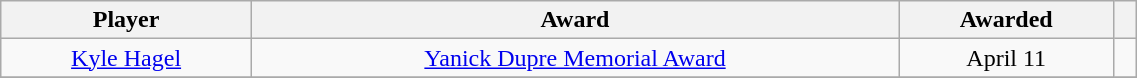<table class="wikitable"  style="width:60%; text-align:center;">
<tr>
<th>Player</th>
<th>Award</th>
<th>Awarded</th>
<th></th>
</tr>
<tr>
<td><a href='#'>Kyle Hagel</a></td>
<td><a href='#'>Yanick Dupre Memorial Award</a></td>
<td>April 11</td>
<td></td>
</tr>
<tr>
</tr>
</table>
